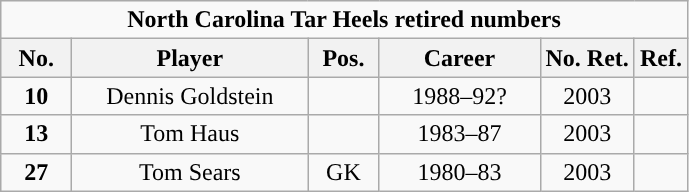<table class="wikitable sortable" style="text-align:center">
<tr>
<td colspan=6><strong>North Carolina Tar Heels retired numbers</strong></td>
</tr>
<tr>
<th width=40px>No.</th>
<th width=150px>Player</th>
<th width=40px>Pos.</th>
<th width=100px>Career</th>
<th>No. Ret.</th>
<th>Ref.</th>
</tr>
<tr>
<td><strong>10</strong></td>
<td>Dennis Goldstein</td>
<td></td>
<td>1988–92?</td>
<td>2003</td>
<td></td>
</tr>
<tr>
<td><strong>13</strong></td>
<td>Tom Haus</td>
<td></td>
<td>1983–87</td>
<td>2003</td>
<td></td>
</tr>
<tr>
<td><strong>27</strong></td>
<td>Tom Sears</td>
<td>GK</td>
<td>1980–83</td>
<td>2003</td>
<td></td>
</tr>
</table>
